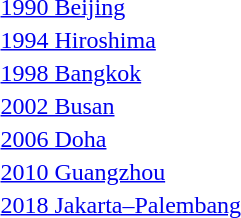<table>
<tr>
<td><a href='#'>1990 Beijing</a></td>
<td></td>
<td></td>
<td></td>
</tr>
<tr>
<td><a href='#'>1994 Hiroshima</a></td>
<td></td>
<td></td>
<td></td>
</tr>
<tr>
<td><a href='#'>1998 Bangkok</a></td>
<td></td>
<td></td>
<td></td>
</tr>
<tr>
<td><a href='#'>2002 Busan</a></td>
<td></td>
<td></td>
<td></td>
</tr>
<tr>
<td><a href='#'>2006 Doha</a></td>
<td></td>
<td></td>
<td></td>
</tr>
<tr>
<td><a href='#'>2010 Guangzhou</a></td>
<td></td>
<td></td>
<td></td>
</tr>
<tr>
<td><a href='#'>2018 Jakarta–Palembang</a></td>
<td></td>
<td></td>
<td></td>
</tr>
</table>
